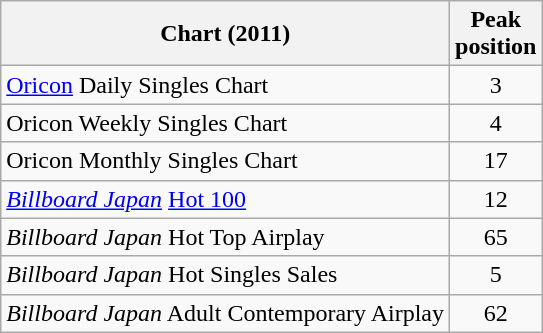<table class="wikitable sortable" border="1">
<tr>
<th>Chart (2011)</th>
<th>Peak<br>position</th>
</tr>
<tr>
<td><a href='#'>Oricon</a> Daily Singles Chart</td>
<td style="text-align:center;">3</td>
</tr>
<tr>
<td>Oricon Weekly Singles Chart</td>
<td style="text-align:center;">4</td>
</tr>
<tr>
<td>Oricon Monthly Singles Chart</td>
<td style="text-align:center;">17</td>
</tr>
<tr>
<td><em><a href='#'>Billboard Japan</a></em> <a href='#'>Hot 100</a></td>
<td style="text-align:center;">12</td>
</tr>
<tr>
<td><em>Billboard Japan</em> Hot Top Airplay</td>
<td style="text-align:center;">65</td>
</tr>
<tr>
<td><em>Billboard Japan</em> Hot Singles Sales</td>
<td style="text-align:center;">5</td>
</tr>
<tr>
<td><em>Billboard Japan</em> Adult Contemporary Airplay</td>
<td style="text-align:center;">62</td>
</tr>
</table>
